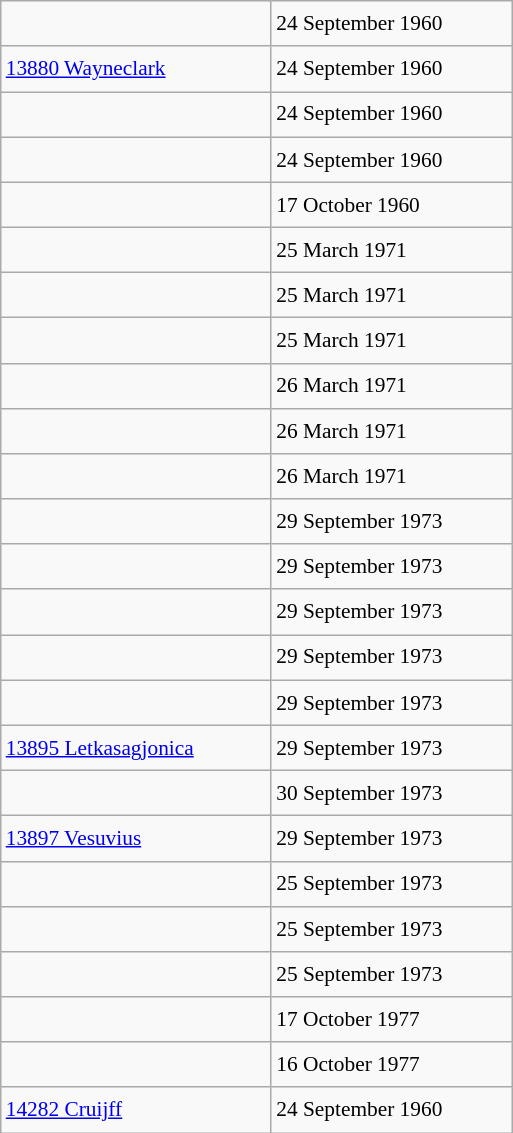<table class="wikitable" style="font-size: 89%; float: left; width: 24em; margin-right: 1em; line-height: 1.65em">
<tr>
<td></td>
<td>24 September 1960</td>
</tr>
<tr>
<td><a href='#'>13880 Wayneclark</a></td>
<td>24 September 1960</td>
</tr>
<tr>
<td></td>
<td>24 September 1960</td>
</tr>
<tr>
<td></td>
<td>24 September 1960</td>
</tr>
<tr>
<td></td>
<td>17 October 1960</td>
</tr>
<tr>
<td></td>
<td>25 March 1971</td>
</tr>
<tr>
<td></td>
<td>25 March 1971</td>
</tr>
<tr>
<td></td>
<td>25 March 1971</td>
</tr>
<tr>
<td></td>
<td>26 March 1971</td>
</tr>
<tr>
<td></td>
<td>26 March 1971</td>
</tr>
<tr>
<td></td>
<td>26 March 1971</td>
</tr>
<tr>
<td></td>
<td>29 September 1973</td>
</tr>
<tr>
<td></td>
<td>29 September 1973</td>
</tr>
<tr>
<td></td>
<td>29 September 1973</td>
</tr>
<tr>
<td></td>
<td>29 September 1973</td>
</tr>
<tr>
<td></td>
<td>29 September 1973</td>
</tr>
<tr>
<td><a href='#'>13895 Letkasagjonica</a></td>
<td>29 September 1973</td>
</tr>
<tr>
<td></td>
<td>30 September 1973</td>
</tr>
<tr>
<td><a href='#'>13897 Vesuvius</a></td>
<td>29 September 1973</td>
</tr>
<tr>
<td></td>
<td>25 September 1973</td>
</tr>
<tr>
<td></td>
<td>25 September 1973</td>
</tr>
<tr>
<td></td>
<td>25 September 1973</td>
</tr>
<tr>
<td></td>
<td>17 October 1977</td>
</tr>
<tr>
<td></td>
<td>16 October 1977</td>
</tr>
<tr>
<td><a href='#'>14282 Cruijff</a></td>
<td>24 September 1960</td>
</tr>
</table>
